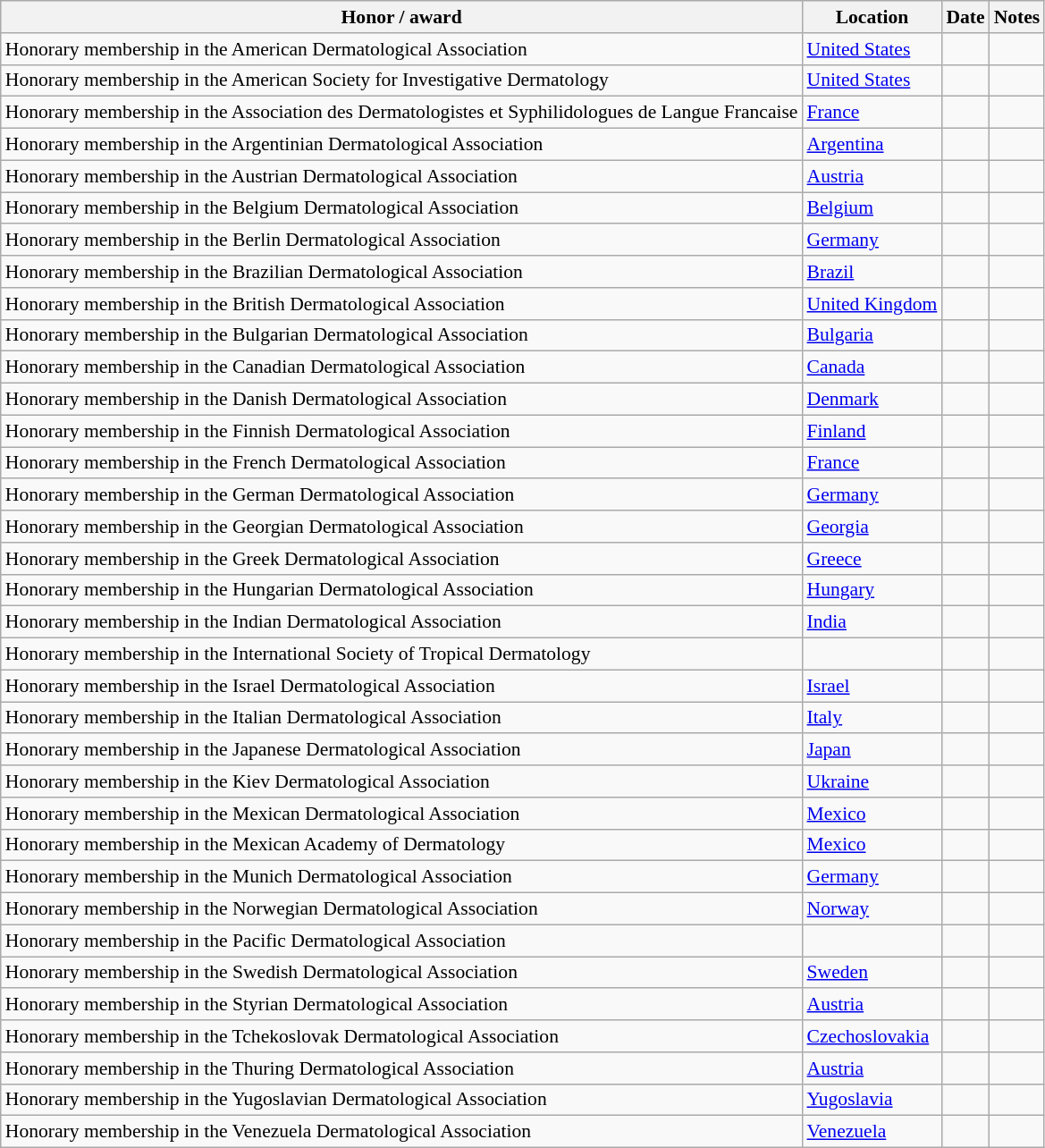<table class="wikitable sortable" style="font-size: 90%;">
<tr>
<th>Honor / award</th>
<th>Location</th>
<th>Date</th>
<th class="unsortable">Notes</th>
</tr>
<tr>
<td>Honorary membership in the American Dermatological Association</td>
<td> <a href='#'>United States</a></td>
<td align=center></td>
<td></td>
</tr>
<tr>
<td>Honorary membership in the American Society for Investigative Dermatology</td>
<td> <a href='#'>United States</a></td>
<td align=center></td>
<td></td>
</tr>
<tr>
<td>Honorary membership in the Association des Dermatologistes et Syphilidologues de Langue Francaise</td>
<td> <a href='#'>France</a></td>
<td align=center></td>
<td></td>
</tr>
<tr>
<td>Honorary membership in the Argentinian Dermatological Association</td>
<td> <a href='#'>Argentina</a></td>
<td align=center></td>
<td></td>
</tr>
<tr>
<td>Honorary membership in the Austrian Dermatological Association</td>
<td> <a href='#'>Austria</a></td>
<td align=center></td>
<td></td>
</tr>
<tr>
<td>Honorary membership in the Belgium Dermatological Association</td>
<td> <a href='#'>Belgium</a></td>
<td align=center></td>
<td></td>
</tr>
<tr>
<td>Honorary membership in the Berlin Dermatological Association</td>
<td> <a href='#'>Germany</a></td>
<td align=center></td>
<td></td>
</tr>
<tr>
<td>Honorary membership in the Brazilian Dermatological Association</td>
<td> <a href='#'>Brazil</a></td>
<td align=center></td>
<td></td>
</tr>
<tr>
<td>Honorary membership in the British Dermatological Association</td>
<td> <a href='#'>United Kingdom</a></td>
<td align=center></td>
<td></td>
</tr>
<tr>
<td>Honorary membership in the Bulgarian Dermatological Association</td>
<td> <a href='#'>Bulgaria</a></td>
<td align=center></td>
<td></td>
</tr>
<tr>
<td>Honorary membership in the Canadian Dermatological Association</td>
<td> <a href='#'>Canada</a></td>
<td align=center></td>
<td></td>
</tr>
<tr>
<td>Honorary membership in the Danish Dermatological Association</td>
<td> <a href='#'>Denmark</a></td>
<td align=center></td>
<td></td>
</tr>
<tr>
<td>Honorary membership in the Finnish Dermatological Association</td>
<td> <a href='#'>Finland</a></td>
<td align=center></td>
<td></td>
</tr>
<tr>
<td>Honorary membership in the French Dermatological Association</td>
<td> <a href='#'>France</a></td>
<td align=center></td>
<td></td>
</tr>
<tr>
<td>Honorary membership in the German Dermatological Association</td>
<td> <a href='#'>Germany</a></td>
<td align=center></td>
<td></td>
</tr>
<tr>
<td>Honorary membership in the Georgian Dermatological Association</td>
<td> <a href='#'>Georgia</a></td>
<td align=center></td>
<td></td>
</tr>
<tr>
<td>Honorary membership in the Greek Dermatological Association</td>
<td> <a href='#'>Greece</a></td>
<td align=center></td>
<td></td>
</tr>
<tr>
<td>Honorary membership in the Hungarian Dermatological Association</td>
<td> <a href='#'>Hungary</a></td>
<td align=center></td>
<td></td>
</tr>
<tr>
<td>Honorary membership in the Indian Dermatological Association</td>
<td> <a href='#'>India</a></td>
<td align=center></td>
<td></td>
</tr>
<tr>
<td>Honorary membership in the International Society of Tropical Dermatology</td>
<td></td>
<td align=center></td>
<td></td>
</tr>
<tr>
<td>Honorary membership in the Israel Dermatological Association</td>
<td> <a href='#'>Israel</a></td>
<td align=center></td>
<td></td>
</tr>
<tr>
<td>Honorary membership in the Italian Dermatological Association</td>
<td> <a href='#'>Italy</a></td>
<td align=center></td>
<td></td>
</tr>
<tr>
<td>Honorary membership in the Japanese Dermatological Association</td>
<td> <a href='#'>Japan</a></td>
<td align=center></td>
<td></td>
</tr>
<tr>
<td>Honorary membership in the Kiev Dermatological Association</td>
<td> <a href='#'>Ukraine</a></td>
<td align=center></td>
<td></td>
</tr>
<tr>
<td>Honorary membership in the Mexican Dermatological Association</td>
<td> <a href='#'>Mexico</a></td>
<td align=center></td>
<td></td>
</tr>
<tr>
<td>Honorary membership in the Mexican Academy of Dermatology</td>
<td> <a href='#'>Mexico</a></td>
<td align=center></td>
<td></td>
</tr>
<tr>
<td>Honorary membership in the Munich Dermatological Association</td>
<td> <a href='#'>Germany</a></td>
<td align=center></td>
<td></td>
</tr>
<tr>
<td>Honorary membership in the Norwegian Dermatological Association</td>
<td> <a href='#'>Norway</a></td>
<td align=center></td>
<td></td>
</tr>
<tr>
<td>Honorary membership in the Pacific Dermatological Association</td>
<td></td>
<td align=center></td>
<td></td>
</tr>
<tr>
<td>Honorary membership in the Swedish Dermatological Association</td>
<td> <a href='#'>Sweden</a></td>
<td align=center></td>
<td></td>
</tr>
<tr>
<td>Honorary membership in the Styrian Dermatological Association</td>
<td> <a href='#'>Austria</a></td>
<td align=center></td>
<td></td>
</tr>
<tr>
<td>Honorary membership in the Tchekoslovak Dermatological Association</td>
<td> <a href='#'>Czechoslovakia</a></td>
<td align=center></td>
<td></td>
</tr>
<tr>
<td>Honorary membership in the Thuring Dermatological Association</td>
<td> <a href='#'>Austria</a></td>
<td align=center></td>
<td></td>
</tr>
<tr>
<td>Honorary membership in the Yugoslavian Dermatological Association</td>
<td> <a href='#'>Yugoslavia</a></td>
<td align=center></td>
<td></td>
</tr>
<tr>
<td>Honorary membership in the Venezuela Dermatological Association</td>
<td> <a href='#'>Venezuela</a></td>
<td align=center></td>
<td></td>
</tr>
</table>
